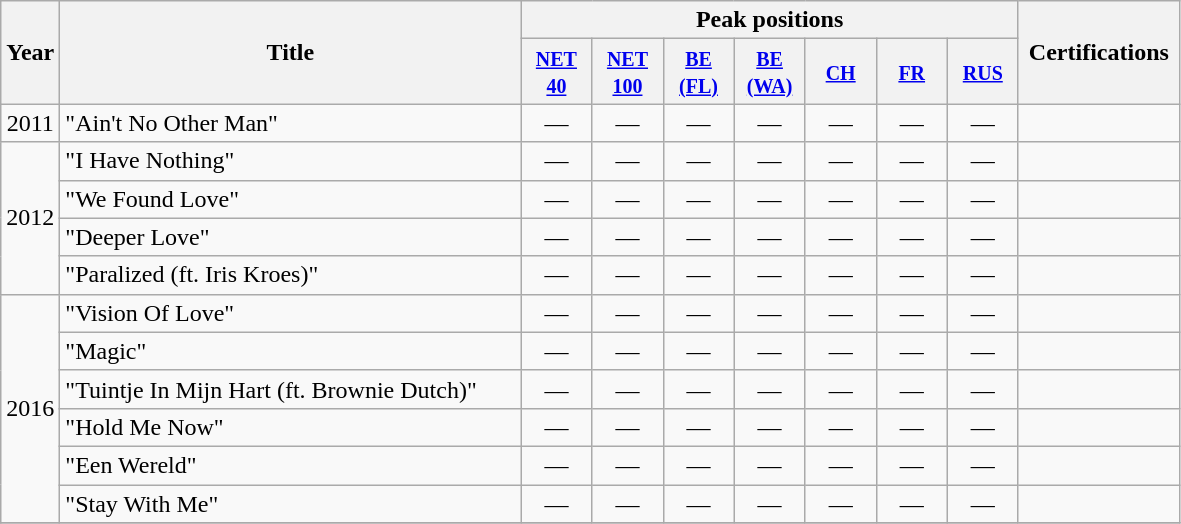<table class="wikitable">
<tr>
<th align="center" rowspan="2" width="10">Year</th>
<th align="center" rowspan="2" width="300">Title</th>
<th align="center" colspan="7" width="30">Peak positions</th>
<th align="center" rowspan="2" width="100">Certifications</th>
</tr>
<tr>
<th width="40"><small><a href='#'>NET 40</a></small></th>
<th width="40"><small><a href='#'>NET 100</a></small></th>
<th width="40"><small><a href='#'>BE (FL)</a></small></th>
<th width="40"><small><a href='#'>BE (WA)</a></small></th>
<th width="40"><small><a href='#'>CH</a></small></th>
<th width="40"><small><a href='#'>FR</a></small></th>
<th width="40"><small><a href='#'>RUS</a></small></th>
</tr>
<tr>
<td align="center" rowspan="1">2011</td>
<td>"Ain't No Other Man"</td>
<td align="center">—</td>
<td align="center">—</td>
<td align="center">—</td>
<td align="center">—</td>
<td align="center">—</td>
<td align="center">—</td>
<td align="center">—</td>
<td></td>
</tr>
<tr>
<td align="center" rowspan="4">2012</td>
<td>"I Have Nothing"</td>
<td align="center">—</td>
<td align="center">—</td>
<td align="center">—</td>
<td align="center">—</td>
<td align="center">—</td>
<td align="center">—</td>
<td align="center">—</td>
<td></td>
</tr>
<tr>
<td>"We Found Love"</td>
<td align="center">—</td>
<td align="center">—</td>
<td align="center">—</td>
<td align="center">—</td>
<td align="center">—</td>
<td align="center">—</td>
<td align="center">—</td>
<td></td>
</tr>
<tr>
<td>"Deeper Love"</td>
<td align="center">—</td>
<td align="center">—</td>
<td align="center">—</td>
<td align="center">—</td>
<td align="center">—</td>
<td align="center">—</td>
<td align="center">—</td>
<td></td>
</tr>
<tr>
<td>"Paralized (ft. Iris Kroes)"</td>
<td align="center">—</td>
<td align="center">—</td>
<td align="center">—</td>
<td align="center">—</td>
<td align="center">—</td>
<td align="center">—</td>
<td align="center">—</td>
<td></td>
</tr>
<tr>
<td align="center" rowspan="6">2016</td>
<td>"Vision Of Love"</td>
<td align="center">—</td>
<td align="center">—</td>
<td align="center">—</td>
<td align="center">—</td>
<td align="center">—</td>
<td align="center">—</td>
<td align="center">—</td>
<td></td>
</tr>
<tr>
<td>"Magic"</td>
<td align="center">—</td>
<td align="center">—</td>
<td align="center">—</td>
<td align="center">—</td>
<td align="center">—</td>
<td align="center">—</td>
<td align="center">—</td>
<td></td>
</tr>
<tr>
<td>"Tuintje In Mijn Hart (ft. Brownie Dutch)"</td>
<td align="center">—</td>
<td align="center">—</td>
<td align="center">—</td>
<td align="center">—</td>
<td align="center">—</td>
<td align="center">—</td>
<td align="center">—</td>
<td></td>
</tr>
<tr>
<td>"Hold Me Now"</td>
<td align="center">—</td>
<td align="center">—</td>
<td align="center">—</td>
<td align="center">—</td>
<td align="center">—</td>
<td align="center">—</td>
<td align="center">—</td>
<td></td>
</tr>
<tr>
<td>"Een Wereld"</td>
<td align="center">—</td>
<td align="center">—</td>
<td align="center">—</td>
<td align="center">—</td>
<td align="center">—</td>
<td align="center">—</td>
<td align="center">—</td>
<td></td>
</tr>
<tr>
<td>"Stay With Me"</td>
<td align="center">—</td>
<td align="center">—</td>
<td align="center">—</td>
<td align="center">—</td>
<td align="center">—</td>
<td align="center">—</td>
<td align="center">—</td>
<td></td>
</tr>
<tr>
</tr>
</table>
